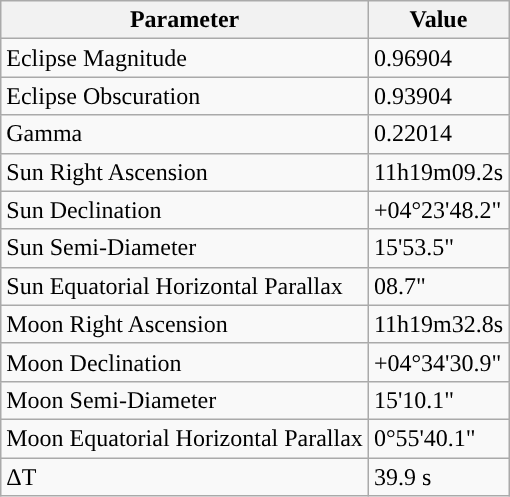<table class="wikitable">
<tr>
<th>Parameter</th>
<th>Value</th>
</tr>
<tr>
<td>Eclipse Magnitude</td>
<td>0.96904</td>
</tr>
<tr>
<td>Eclipse Obscuration</td>
<td>0.93904</td>
</tr>
<tr>
<td>Gamma</td>
<td>0.22014</td>
</tr>
<tr>
<td>Sun Right Ascension</td>
<td>11h19m09.2s</td>
</tr>
<tr>
<td>Sun Declination</td>
<td>+04°23'48.2"</td>
</tr>
<tr>
<td>Sun Semi-Diameter</td>
<td>15'53.5"</td>
</tr>
<tr>
<td>Sun Equatorial Horizontal Parallax</td>
<td>08.7"</td>
</tr>
<tr>
<td>Moon Right Ascension</td>
<td>11h19m32.8s</td>
</tr>
<tr>
<td>Moon Declination</td>
<td>+04°34'30.9"</td>
</tr>
<tr>
<td>Moon Semi-Diameter</td>
<td>15'10.1"</td>
</tr>
<tr>
<td>Moon Equatorial Horizontal Parallax</td>
<td>0°55'40.1"</td>
</tr>
<tr>
<td>ΔT</td>
<td>39.9 s</td>
</tr>
</table>
